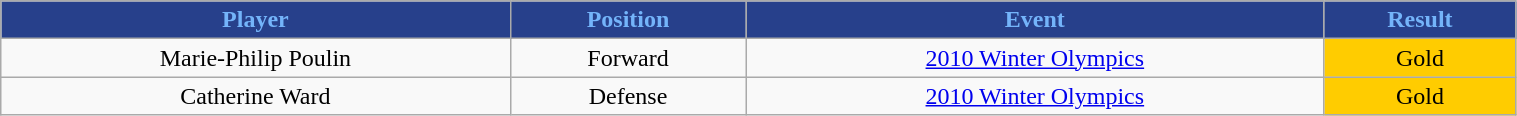<table class="wikitable" width="80%">
<tr align="center"  style="background:#27408B;color:#74B4FA;">
<td><strong>Player</strong></td>
<td><strong>Position</strong></td>
<td><strong>Event</strong></td>
<td><strong>Result</strong></td>
</tr>
<tr align="center" bgcolor="">
<td>Marie-Philip Poulin</td>
<td>Forward</td>
<td><a href='#'>2010 Winter Olympics</a></td>
<td bgcolor="#FFCC00">Gold</td>
</tr>
<tr align="center" bgcolor="">
<td>Catherine Ward</td>
<td>Defense</td>
<td><a href='#'>2010 Winter Olympics</a></td>
<td bgcolor="#FFCC00">Gold</td>
</tr>
</table>
